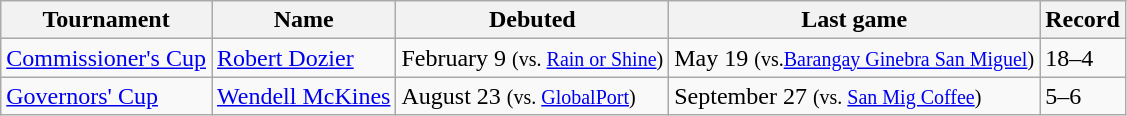<table class="wikitable">
<tr>
<th>Tournament</th>
<th>Name</th>
<th>Debuted</th>
<th>Last game</th>
<th>Record</th>
</tr>
<tr>
<td><a href='#'>Commissioner's Cup</a></td>
<td><a href='#'>Robert Dozier</a></td>
<td>February 9 <small>(vs. <a href='#'>Rain or Shine</a>) </small></td>
<td>May 19 <small>(vs.<a href='#'>Barangay Ginebra San Miguel</a>)</small></td>
<td>18–4</td>
</tr>
<tr>
<td><a href='#'>Governors' Cup</a></td>
<td><a href='#'>Wendell McKines</a></td>
<td>August 23 <small>(vs. <a href='#'>GlobalPort</a>)</small></td>
<td>September 27 <small>(vs. <a href='#'>San Mig Coffee</a>)</small></td>
<td>5–6</td>
</tr>
</table>
